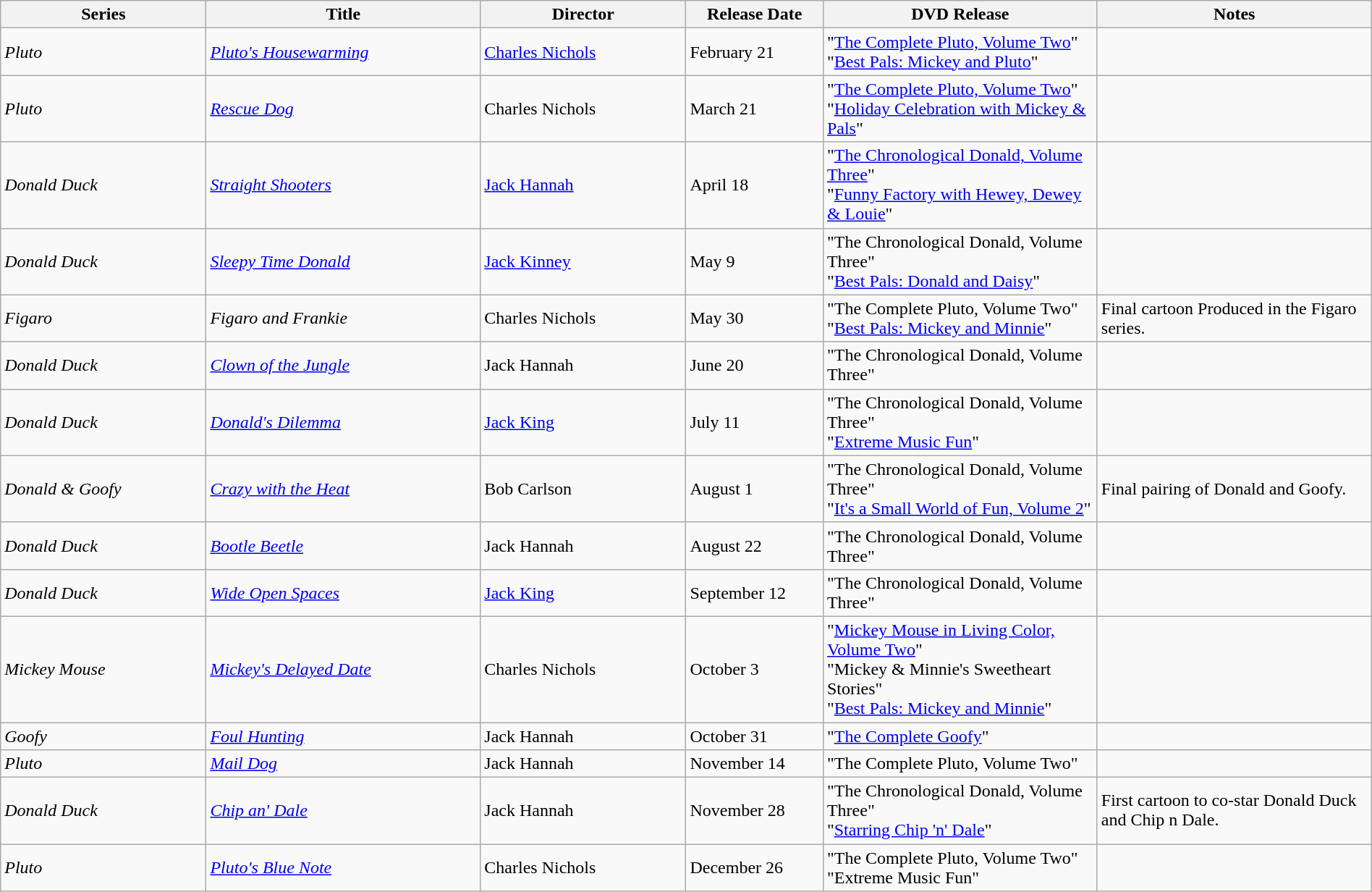<table class="wikitable" style="width:100%;">
<tr>
<th style="width:15%;">Series</th>
<th style="width:20%;">Title</th>
<th style="width:15%;">Director</th>
<th style="width:10%;">Release Date</th>
<th style="width:20%;">DVD Release</th>
<th style="width:20%;">Notes</th>
</tr>
<tr>
<td><em>Pluto</em></td>
<td><em><a href='#'>Pluto's Housewarming</a></em></td>
<td><a href='#'>Charles Nichols</a></td>
<td>February 21</td>
<td>"<a href='#'>The Complete Pluto, Volume Two</a>" <br>"<a href='#'>Best Pals: Mickey and Pluto</a>"</td>
<td></td>
</tr>
<tr>
<td><em>Pluto</em></td>
<td><em><a href='#'>Rescue Dog</a></em></td>
<td>Charles Nichols</td>
<td>March 21</td>
<td>"<a href='#'>The Complete Pluto, Volume Two</a>" <br>"<a href='#'>Holiday Celebration with Mickey & Pals</a>"</td>
<td></td>
</tr>
<tr>
<td><em>Donald Duck</em></td>
<td><em><a href='#'>Straight Shooters</a></em></td>
<td><a href='#'>Jack Hannah</a></td>
<td>April 18</td>
<td>"<a href='#'>The Chronological Donald, Volume Three</a>" <br>"<a href='#'>Funny Factory with Hewey, Dewey & Louie</a>"</td>
<td></td>
</tr>
<tr>
<td><em>Donald Duck</em></td>
<td><em><a href='#'>Sleepy Time Donald</a></em></td>
<td><a href='#'>Jack Kinney</a></td>
<td>May 9</td>
<td>"The Chronological Donald, Volume Three" <br>"<a href='#'>Best Pals: Donald and Daisy</a>"</td>
<td></td>
</tr>
<tr>
<td><em>Figaro</em></td>
<td><em>Figaro and Frankie</em></td>
<td>Charles Nichols</td>
<td>May 30</td>
<td>"The Complete Pluto, Volume Two" <br>"<a href='#'>Best Pals: Mickey and Minnie</a>"</td>
<td>Final cartoon Produced in the Figaro series.</td>
</tr>
<tr>
<td><em>Donald Duck</em></td>
<td><em><a href='#'>Clown of the Jungle</a></em></td>
<td>Jack Hannah</td>
<td>June 20</td>
<td>"The Chronological Donald, Volume Three"</td>
<td></td>
</tr>
<tr>
<td><em>Donald Duck</em></td>
<td><em><a href='#'>Donald's Dilemma</a></em></td>
<td><a href='#'>Jack King</a></td>
<td>July 11</td>
<td>"The Chronological Donald, Volume Three" <br>"<a href='#'>Extreme Music Fun</a>"</td>
<td></td>
</tr>
<tr>
<td><em>Donald & Goofy</em></td>
<td><em><a href='#'>Crazy with the Heat</a></em></td>
<td>Bob Carlson</td>
<td>August 1</td>
<td>"The Chronological Donald, Volume Three" <br>"<a href='#'>It's a Small World of Fun, Volume 2</a>"</td>
<td>Final pairing of Donald and Goofy.</td>
</tr>
<tr>
<td><em>Donald Duck</em></td>
<td><em><a href='#'>Bootle Beetle</a></em></td>
<td>Jack Hannah</td>
<td>August 22</td>
<td>"The Chronological Donald, Volume Three"</td>
<td></td>
</tr>
<tr>
<td><em>Donald Duck</em></td>
<td><em><a href='#'>Wide Open Spaces</a></em></td>
<td><a href='#'>Jack King</a></td>
<td>September 12</td>
<td>"The Chronological Donald, Volume Three"</td>
<td></td>
</tr>
<tr>
<td><em>Mickey Mouse</em></td>
<td><em><a href='#'>Mickey's Delayed Date</a></em></td>
<td>Charles Nichols</td>
<td>October 3</td>
<td>"<a href='#'>Mickey Mouse in Living Color, Volume Two</a>" <br>"Mickey & Minnie's Sweetheart Stories" <br>"<a href='#'>Best Pals: Mickey and Minnie</a>"</td>
<td></td>
</tr>
<tr>
<td><em>Goofy</em></td>
<td><em><a href='#'>Foul Hunting</a></em></td>
<td>Jack Hannah</td>
<td>October 31</td>
<td>"<a href='#'>The Complete Goofy</a>"</td>
<td></td>
</tr>
<tr>
<td><em>Pluto</em></td>
<td><em><a href='#'>Mail Dog</a></em></td>
<td>Jack Hannah</td>
<td>November 14</td>
<td>"The Complete Pluto, Volume Two"</td>
<td></td>
</tr>
<tr>
<td><em>Donald Duck</em></td>
<td><em><a href='#'>Chip an' Dale</a></em> </td>
<td>Jack Hannah</td>
<td>November 28</td>
<td>"The Chronological Donald, Volume Three" <br>"<a href='#'>Starring Chip 'n' Dale</a>"</td>
<td>First cartoon to co-star Donald Duck and Chip n Dale.</td>
</tr>
<tr>
<td><em>Pluto</em></td>
<td><em><a href='#'>Pluto's Blue Note</a></em> </td>
<td>Charles Nichols</td>
<td>December 26</td>
<td>"The Complete Pluto, Volume Two" <br>"Extreme Music Fun"</td>
<td></td>
</tr>
</table>
